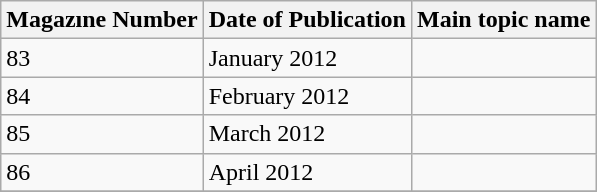<table class="wikitable">
<tr>
<th>Magazıne Number</th>
<th>Date of Publication</th>
<th>Main topic name</th>
</tr>
<tr>
<td>83</td>
<td>January 2012</td>
<td></td>
</tr>
<tr>
<td>84</td>
<td>February 2012</td>
<td></td>
</tr>
<tr>
<td>85</td>
<td>March 2012</td>
<td></td>
</tr>
<tr>
<td>86</td>
<td>April 2012</td>
<td></td>
</tr>
<tr>
</tr>
</table>
